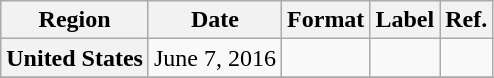<table class="wikitable plainrowheaders">
<tr>
<th>Region</th>
<th>Date</th>
<th>Format</th>
<th>Label</th>
<th>Ref.</th>
</tr>
<tr>
<th scope="row">United States</th>
<td rowspan="1">June 7, 2016</td>
<td rowspan="1"></td>
<td rowspan="1"></td>
<td><br></td>
</tr>
<tr>
</tr>
</table>
